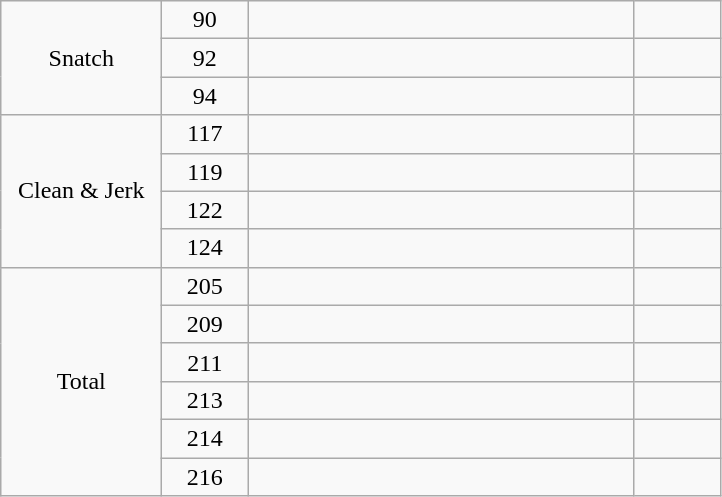<table class = "wikitable" style="text-align:center;">
<tr>
<td rowspan=3 width=100>Snatch</td>
<td width=50>90</td>
<td width=250 align=left></td>
<td width=50></td>
</tr>
<tr>
<td>92</td>
<td align=left></td>
<td></td>
</tr>
<tr>
<td>94</td>
<td align=left></td>
<td></td>
</tr>
<tr>
<td rowspan=4>Clean & Jerk</td>
<td>117</td>
<td align=left></td>
<td></td>
</tr>
<tr>
<td>119</td>
<td align=left></td>
<td></td>
</tr>
<tr>
<td>122</td>
<td align=left></td>
<td></td>
</tr>
<tr>
<td>124</td>
<td align=left></td>
<td></td>
</tr>
<tr>
<td rowspan=6>Total</td>
<td>205</td>
<td align=left></td>
<td></td>
</tr>
<tr>
<td>209</td>
<td align=left></td>
<td></td>
</tr>
<tr>
<td>211</td>
<td align=left></td>
<td></td>
</tr>
<tr>
<td>213</td>
<td align=left></td>
<td></td>
</tr>
<tr>
<td>214</td>
<td align=left></td>
<td></td>
</tr>
<tr>
<td>216</td>
<td align=left></td>
<td></td>
</tr>
</table>
